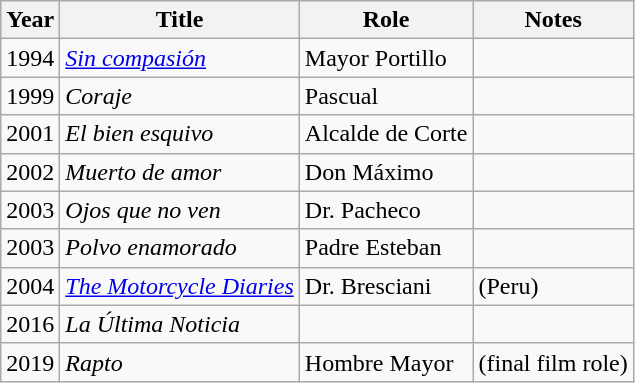<table class="wikitable">
<tr>
<th>Year</th>
<th>Title</th>
<th>Role</th>
<th>Notes</th>
</tr>
<tr>
<td>1994</td>
<td><em><a href='#'>Sin compasión</a></em></td>
<td>Mayor Portillo</td>
<td></td>
</tr>
<tr>
<td>1999</td>
<td><em>Coraje</em></td>
<td>Pascual</td>
<td></td>
</tr>
<tr>
<td>2001</td>
<td><em>El bien esquivo</em></td>
<td>Alcalde de Corte</td>
<td></td>
</tr>
<tr>
<td>2002</td>
<td><em>Muerto de amor</em></td>
<td>Don Máximo</td>
<td></td>
</tr>
<tr>
<td>2003</td>
<td><em>Ojos que no ven</em></td>
<td>Dr. Pacheco</td>
<td></td>
</tr>
<tr>
<td>2003</td>
<td><em>Polvo enamorado</em></td>
<td>Padre Esteban</td>
<td></td>
</tr>
<tr>
<td>2004</td>
<td><em><a href='#'>The Motorcycle Diaries</a></em></td>
<td>Dr. Bresciani</td>
<td>(Peru)</td>
</tr>
<tr>
<td>2016</td>
<td><em>La Última Noticia</em></td>
<td></td>
<td></td>
</tr>
<tr>
<td>2019</td>
<td><em>Rapto</em></td>
<td>Hombre Mayor</td>
<td>(final film role)</td>
</tr>
</table>
